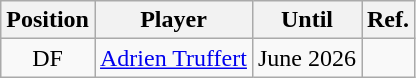<table class="wikitable">
<tr>
<th>Position</th>
<th>Player</th>
<th>Until</th>
<th>Ref.</th>
</tr>
<tr>
<td align="center">DF</td>
<td> <a href='#'>Adrien Truffert</a></td>
<td>June 2026</td>
<td></td>
</tr>
</table>
